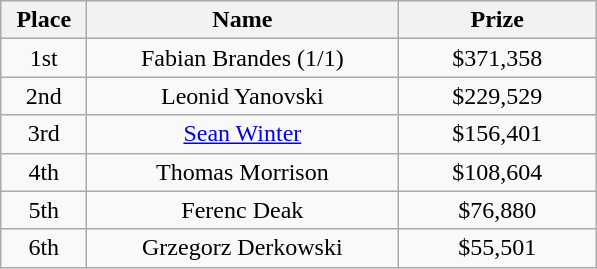<table class="wikitable">
<tr>
<th width="50">Place</th>
<th width="200">Name</th>
<th width="125">Prize</th>
</tr>
<tr>
<td align = "center">1st</td>
<td align = "center"> Fabian Brandes (1/1)</td>
<td align = "center">$371,358</td>
</tr>
<tr>
<td align = "center">2nd</td>
<td align = "center"> Leonid Yanovski</td>
<td align = "center">$229,529</td>
</tr>
<tr>
<td align = "center">3rd</td>
<td align = "center"> <a href='#'>Sean Winter</a></td>
<td align = "center">$156,401</td>
</tr>
<tr>
<td align = "center">4th</td>
<td align = "center"> Thomas Morrison</td>
<td align = "center">$108,604</td>
</tr>
<tr>
<td align = "center">5th</td>
<td align = "center"> Ferenc Deak</td>
<td align = "center">$76,880</td>
</tr>
<tr>
<td align = "center">6th</td>
<td align = "center"> Grzegorz Derkowski</td>
<td align = "center">$55,501</td>
</tr>
</table>
